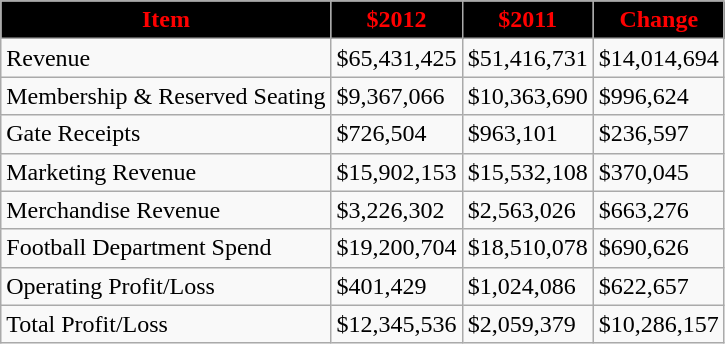<table class="wikitable">
<tr>
<th style="background:#000000; color:red; text-align:center;">Item</th>
<th style="background:#000000; color:red; text-align:center;">$2012</th>
<th style="background:#000000; color:red; text-align:center;">$2011</th>
<th style="background:#000000; color:red; text-align:center;">Change</th>
</tr>
<tr>
<td>Revenue</td>
<td>$65,431,425</td>
<td>$51,416,731</td>
<td><span>$14,014,694</span></td>
</tr>
<tr>
<td>Membership & Reserved Seating</td>
<td>$9,367,066</td>
<td>$10,363,690</td>
<td><span>$996,624</span></td>
</tr>
<tr>
<td>Gate Receipts</td>
<td>$726,504</td>
<td>$963,101</td>
<td><span>$236,597</span></td>
</tr>
<tr>
<td>Marketing Revenue</td>
<td>$15,902,153</td>
<td>$15,532,108</td>
<td><span>$370,045</span></td>
</tr>
<tr>
<td>Merchandise Revenue</td>
<td>$3,226,302</td>
<td>$2,563,026</td>
<td><span>$663,276</span></td>
</tr>
<tr>
<td>Football Department Spend</td>
<td>$19,200,704</td>
<td>$18,510,078</td>
<td><span>$690,626</span></td>
</tr>
<tr>
<td>Operating Profit/Loss</td>
<td>$401,429</td>
<td>$1,024,086</td>
<td><span>$622,657</span></td>
</tr>
<tr>
<td>Total Profit/Loss</td>
<td>$12,345,536</td>
<td>$2,059,379</td>
<td><span>$10,286,157</span></td>
</tr>
</table>
